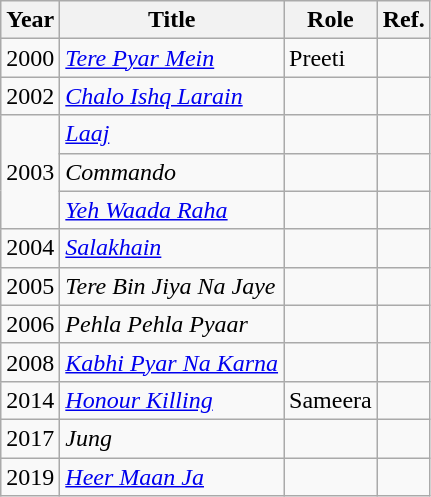<table class="wikitable">
<tr>
<th>Year</th>
<th>Title</th>
<th>Role</th>
<th>Ref.</th>
</tr>
<tr>
<td>2000</td>
<td><em><a href='#'>Tere Pyar Mein</a></em></td>
<td>Preeti</td>
<td></td>
</tr>
<tr>
<td>2002</td>
<td><em><a href='#'>Chalo Ishq Larain</a></em></td>
<td></td>
<td></td>
</tr>
<tr>
<td rowspan="3">2003</td>
<td><em><a href='#'>Laaj</a></em></td>
<td></td>
<td></td>
</tr>
<tr>
<td><em>Commando</em></td>
<td></td>
<td></td>
</tr>
<tr>
<td><em><a href='#'>Yeh Waada Raha</a></em></td>
<td></td>
<td></td>
</tr>
<tr>
<td>2004</td>
<td><em><a href='#'>Salakhain</a></em></td>
<td></td>
<td></td>
</tr>
<tr>
<td>2005</td>
<td><em>Tere Bin Jiya Na Jaye</em></td>
<td></td>
<td></td>
</tr>
<tr>
<td>2006</td>
<td><em>Pehla Pehla Pyaar</em></td>
<td></td>
<td></td>
</tr>
<tr>
<td>2008</td>
<td><em><a href='#'>Kabhi Pyar Na Karna</a></em></td>
<td></td>
<td></td>
</tr>
<tr>
<td>2014</td>
<td><a href='#'><em>Honour Killing</em></a></td>
<td>Sameera</td>
<td></td>
</tr>
<tr>
<td>2017</td>
<td><em>Jung</em></td>
<td></td>
<td></td>
</tr>
<tr>
<td>2019</td>
<td><em><a href='#'>Heer Maan Ja</a></em></td>
<td></td>
<td></td>
</tr>
</table>
